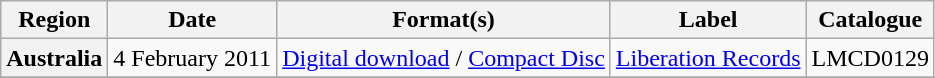<table class="wikitable plainrowheaders">
<tr>
<th scope="col">Region</th>
<th scope="col">Date</th>
<th scope="col">Format(s)</th>
<th scope="col">Label</th>
<th scope="col">Catalogue</th>
</tr>
<tr>
<th scope="row">Australia</th>
<td>4 February 2011</td>
<td><a href='#'>Digital download</a> / <a href='#'>Compact Disc</a></td>
<td><a href='#'>Liberation Records</a></td>
<td>LMCD0129</td>
</tr>
<tr>
</tr>
</table>
